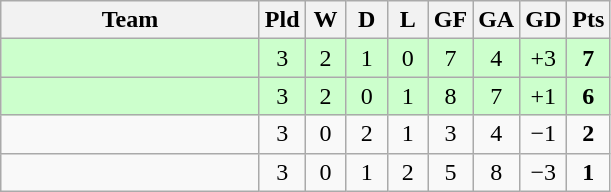<table class="wikitable" style="text-align:center;">
<tr>
<th width=165>Team</th>
<th width=20>Pld</th>
<th width=20>W</th>
<th width=20>D</th>
<th width=20>L</th>
<th width=20>GF</th>
<th width=20>GA</th>
<th width=20>GD</th>
<th width=20>Pts</th>
</tr>
<tr align=center style="background:#ccffcc;">
<td style="text-align:left;"></td>
<td>3</td>
<td>2</td>
<td>1</td>
<td>0</td>
<td>7</td>
<td>4</td>
<td>+3</td>
<td><strong>7</strong></td>
</tr>
<tr align=center style="background:#ccffcc;">
<td style="text-align:left;"></td>
<td>3</td>
<td>2</td>
<td>0</td>
<td>1</td>
<td>8</td>
<td>7</td>
<td>+1</td>
<td><strong>6</strong></td>
</tr>
<tr>
<td style="text-align:left;"></td>
<td>3</td>
<td>0</td>
<td>2</td>
<td>1</td>
<td>3</td>
<td>4</td>
<td>−1</td>
<td><strong>2</strong></td>
</tr>
<tr>
<td style="text-align:left;"></td>
<td>3</td>
<td>0</td>
<td>1</td>
<td>2</td>
<td>5</td>
<td>8</td>
<td>−3</td>
<td><strong>1</strong></td>
</tr>
</table>
